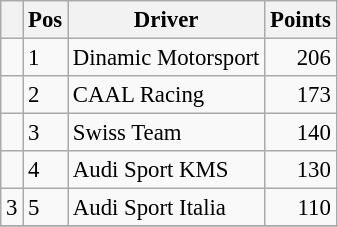<table class="wikitable" style="font-size: 95%;">
<tr>
<th></th>
<th>Pos</th>
<th>Driver</th>
<th>Points</th>
</tr>
<tr>
<td align="left"></td>
<td>1</td>
<td> Dinamic Motorsport</td>
<td align="right">206</td>
</tr>
<tr>
<td align="left"></td>
<td>2</td>
<td> CAAL Racing</td>
<td align="right">173</td>
</tr>
<tr>
<td align="left"></td>
<td>3</td>
<td> Swiss Team</td>
<td align="right">140</td>
</tr>
<tr>
<td align="left"></td>
<td>4</td>
<td> Audi Sport KMS</td>
<td align="right">130</td>
</tr>
<tr>
<td align="left"> 3</td>
<td>5</td>
<td> Audi Sport Italia</td>
<td align="right">110</td>
</tr>
<tr>
</tr>
</table>
